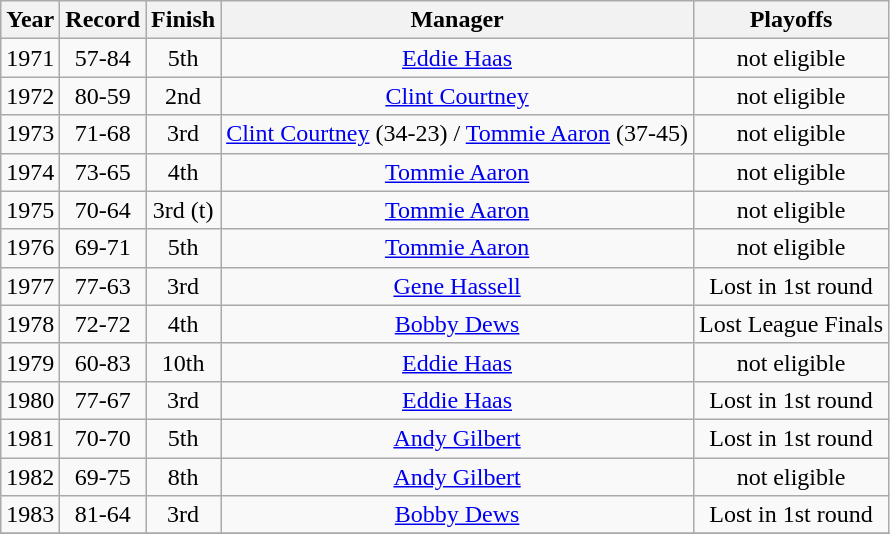<table class="wikitable">
<tr style="background: #F2F2F2;">
<th>Year</th>
<th>Record</th>
<th>Finish</th>
<th>Manager</th>
<th>Playoffs</th>
</tr>
<tr align=center>
<td>1971</td>
<td>57-84</td>
<td>5th</td>
<td><a href='#'>Eddie Haas</a></td>
<td>not eligible</td>
</tr>
<tr align=center>
<td>1972</td>
<td>80-59</td>
<td>2nd</td>
<td><a href='#'>Clint Courtney</a></td>
<td>not eligible</td>
</tr>
<tr align=center>
<td>1973</td>
<td>71-68</td>
<td>3rd</td>
<td><a href='#'>Clint Courtney</a> (34-23) / <a href='#'>Tommie Aaron</a> (37-45)</td>
<td>not eligible</td>
</tr>
<tr align=center>
<td>1974</td>
<td>73-65</td>
<td>4th</td>
<td><a href='#'>Tommie Aaron</a></td>
<td>not eligible</td>
</tr>
<tr align=center>
<td>1975</td>
<td>70-64</td>
<td>3rd (t)</td>
<td><a href='#'>Tommie Aaron</a></td>
<td>not eligible</td>
</tr>
<tr align=center>
<td>1976</td>
<td>69-71</td>
<td>5th</td>
<td><a href='#'>Tommie Aaron</a></td>
<td>not eligible</td>
</tr>
<tr align=center>
<td>1977</td>
<td>77-63</td>
<td>3rd</td>
<td><a href='#'>Gene Hassell</a></td>
<td>Lost in 1st round</td>
</tr>
<tr align=center>
<td>1978</td>
<td>72-72</td>
<td>4th</td>
<td><a href='#'>Bobby Dews</a></td>
<td>Lost League Finals</td>
</tr>
<tr align=center>
<td>1979</td>
<td>60-83</td>
<td>10th</td>
<td><a href='#'>Eddie Haas</a></td>
<td>not eligible</td>
</tr>
<tr align=center>
<td>1980</td>
<td>77-67</td>
<td>3rd</td>
<td><a href='#'>Eddie Haas</a></td>
<td>Lost in 1st round</td>
</tr>
<tr align=center>
<td>1981</td>
<td>70-70</td>
<td>5th</td>
<td><a href='#'>Andy Gilbert</a></td>
<td>Lost in 1st round</td>
</tr>
<tr align=center>
<td>1982</td>
<td>69-75</td>
<td>8th</td>
<td><a href='#'>Andy Gilbert</a></td>
<td>not eligible</td>
</tr>
<tr align=center>
<td>1983</td>
<td>81-64</td>
<td>3rd</td>
<td><a href='#'>Bobby Dews</a></td>
<td>Lost in 1st round</td>
</tr>
<tr align=center>
</tr>
</table>
